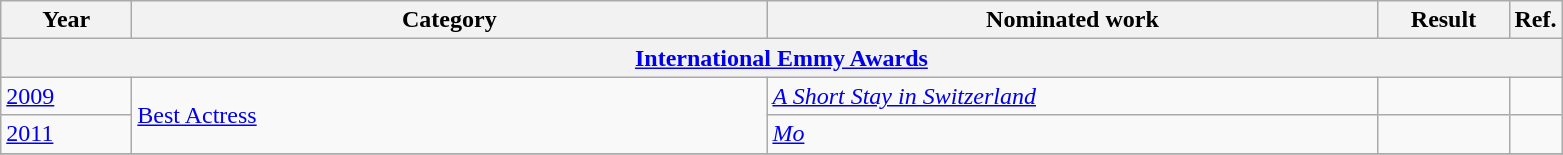<table class="wikitable">
<tr>
<th scope="col" style="width:5em;">Year</th>
<th scope="col" style="width:26em;">Category</th>
<th scope="col" style="width:25em;">Nominated work</th>
<th scope="col" style="width:5em;">Result</th>
<th>Ref.</th>
</tr>
<tr>
<th colspan="5"><a href='#'>International Emmy Awards</a></th>
</tr>
<tr>
<td><a href='#'>2009</a></td>
<td rowspan="2"><a href='#'>Best Actress</a></td>
<td><em><a href='#'>A Short Stay in Switzerland</a></em></td>
<td></td>
<td></td>
</tr>
<tr>
<td><a href='#'>2011</a></td>
<td><em><a href='#'>Mo</a></em></td>
<td></td>
<td></td>
</tr>
<tr>
</tr>
</table>
